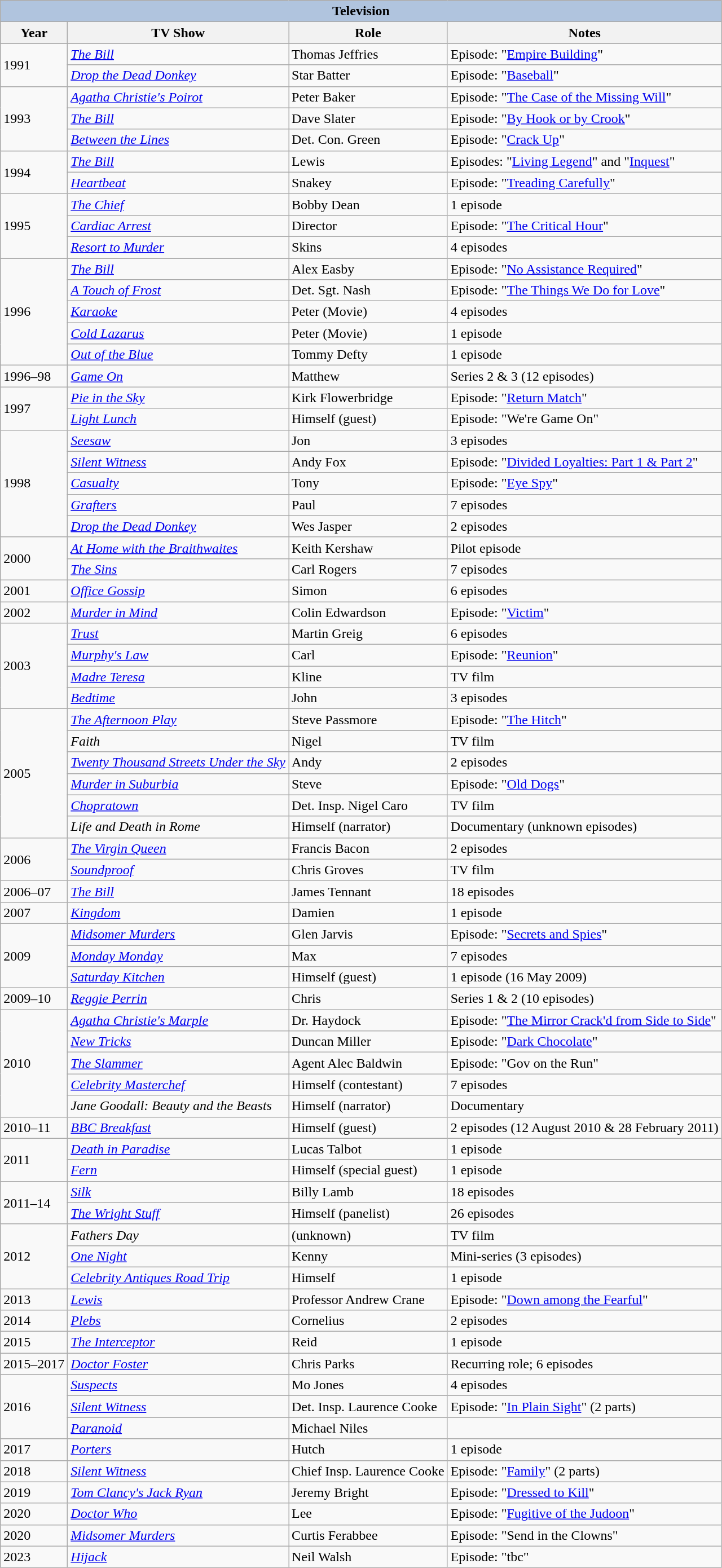<table class="wikitable">
<tr style="background:#ccc; text-align:center;">
<th colspan="4" style="background: LightSteelBlue;">Television</th>
</tr>
<tr style="background:#ccc; text-align:center;">
<th>Year</th>
<th>TV Show</th>
<th>Role</th>
<th>Notes</th>
</tr>
<tr>
<td rowspan=2>1991</td>
<td><em><a href='#'>The Bill</a></em></td>
<td>Thomas Jeffries</td>
<td>Episode: "<a href='#'>Empire Building</a>"</td>
</tr>
<tr>
<td><em><a href='#'>Drop the Dead Donkey</a></em></td>
<td>Star Batter</td>
<td>Episode: "<a href='#'>Baseball</a>"</td>
</tr>
<tr>
<td rowspan=3>1993</td>
<td><em><a href='#'>Agatha Christie's Poirot</a></em></td>
<td>Peter Baker</td>
<td>Episode: "<a href='#'>The Case of the Missing Will</a>"</td>
</tr>
<tr>
<td><em><a href='#'>The Bill</a></em></td>
<td>Dave Slater</td>
<td>Episode: "<a href='#'>By Hook or by Crook</a>"</td>
</tr>
<tr>
<td><em><a href='#'>Between the Lines</a></em></td>
<td>Det. Con. Green</td>
<td>Episode: "<a href='#'>Crack Up</a>"</td>
</tr>
<tr>
<td rowspan=2>1994</td>
<td><em><a href='#'>The Bill</a></em></td>
<td>Lewis</td>
<td>Episodes: "<a href='#'>Living Legend</a>" and "<a href='#'>Inquest</a>"</td>
</tr>
<tr>
<td><em><a href='#'>Heartbeat</a></em></td>
<td>Snakey</td>
<td>Episode: "<a href='#'>Treading Carefully</a>"</td>
</tr>
<tr>
<td rowspan=3>1995</td>
<td><em><a href='#'>The Chief</a></em></td>
<td>Bobby Dean</td>
<td>1 episode</td>
</tr>
<tr>
<td><em><a href='#'>Cardiac Arrest</a></em></td>
<td>Director</td>
<td>Episode: "<a href='#'>The Critical Hour</a>"</td>
</tr>
<tr>
<td><em><a href='#'>Resort to Murder</a></em></td>
<td>Skins</td>
<td>4 episodes</td>
</tr>
<tr>
<td rowspan=5>1996</td>
<td><em><a href='#'>The Bill</a></em></td>
<td>Alex Easby</td>
<td>Episode: "<a href='#'>No Assistance Required</a>"</td>
</tr>
<tr>
<td><em><a href='#'>A Touch of Frost</a></em></td>
<td>Det. Sgt. Nash</td>
<td>Episode: "<a href='#'>The Things We Do for Love</a>"</td>
</tr>
<tr>
<td><em><a href='#'>Karaoke</a></em></td>
<td>Peter (Movie)</td>
<td>4 episodes</td>
</tr>
<tr>
<td><em><a href='#'>Cold Lazarus</a></em></td>
<td>Peter (Movie)</td>
<td>1 episode</td>
</tr>
<tr>
<td><em><a href='#'>Out of the Blue</a></em></td>
<td>Tommy Defty</td>
<td>1 episode</td>
</tr>
<tr>
<td>1996–98</td>
<td><em><a href='#'>Game On</a></em></td>
<td>Matthew</td>
<td>Series 2 & 3 (12 episodes)</td>
</tr>
<tr>
<td rowspan=2>1997</td>
<td><em><a href='#'>Pie in the Sky</a></em></td>
<td>Kirk Flowerbridge</td>
<td>Episode: "<a href='#'>Return Match</a>"</td>
</tr>
<tr>
<td><em><a href='#'>Light Lunch</a></em></td>
<td>Himself (guest)</td>
<td>Episode: "We're Game On"</td>
</tr>
<tr>
<td rowspan=5>1998</td>
<td><em><a href='#'>Seesaw</a></em></td>
<td>Jon</td>
<td>3 episodes</td>
</tr>
<tr>
<td><em><a href='#'>Silent Witness</a></em></td>
<td>Andy Fox</td>
<td>Episode: "<a href='#'>Divided Loyalties: Part 1 & Part 2</a>"</td>
</tr>
<tr>
<td><em><a href='#'>Casualty</a></em></td>
<td>Tony</td>
<td>Episode: "<a href='#'>Eye Spy</a>"</td>
</tr>
<tr>
<td><em><a href='#'>Grafters</a></em></td>
<td>Paul</td>
<td>7 episodes</td>
</tr>
<tr>
<td><em><a href='#'>Drop the Dead Donkey</a></em></td>
<td>Wes Jasper</td>
<td>2 episodes</td>
</tr>
<tr>
<td rowspan=2>2000</td>
<td><em><a href='#'>At Home with the Braithwaites</a></em></td>
<td>Keith Kershaw</td>
<td>Pilot episode</td>
</tr>
<tr>
<td><em><a href='#'>The Sins</a></em></td>
<td>Carl Rogers</td>
<td>7 episodes</td>
</tr>
<tr>
<td>2001</td>
<td><em><a href='#'>Office Gossip</a></em></td>
<td>Simon</td>
<td>6 episodes</td>
</tr>
<tr>
<td>2002</td>
<td><em><a href='#'>Murder in Mind</a></em></td>
<td>Colin Edwardson</td>
<td>Episode: "<a href='#'>Victim</a>"</td>
</tr>
<tr>
<td rowspan=4>2003</td>
<td><em><a href='#'>Trust</a></em></td>
<td>Martin Greig</td>
<td>6 episodes</td>
</tr>
<tr>
<td><em><a href='#'>Murphy's Law</a></em></td>
<td>Carl</td>
<td>Episode: "<a href='#'>Reunion</a>"</td>
</tr>
<tr>
<td><em><a href='#'>Madre Teresa</a></em></td>
<td>Kline</td>
<td>TV film</td>
</tr>
<tr>
<td><em><a href='#'>Bedtime</a></em></td>
<td>John</td>
<td>3 episodes</td>
</tr>
<tr>
<td rowspan=6>2005</td>
<td><em><a href='#'>The Afternoon Play</a></em></td>
<td>Steve Passmore</td>
<td>Episode: "<a href='#'>The Hitch</a>"</td>
</tr>
<tr>
<td><em>Faith</em></td>
<td>Nigel</td>
<td>TV film</td>
</tr>
<tr>
<td><em><a href='#'>Twenty Thousand Streets Under the Sky</a></em></td>
<td>Andy</td>
<td>2 episodes</td>
</tr>
<tr>
<td><em><a href='#'>Murder in Suburbia</a></em></td>
<td>Steve</td>
<td>Episode: "<a href='#'>Old Dogs</a>"</td>
</tr>
<tr>
<td><em><a href='#'>Chopratown</a></em></td>
<td>Det. Insp. Nigel Caro</td>
<td>TV film</td>
</tr>
<tr>
<td><em>Life and Death in Rome</em></td>
<td>Himself (narrator)</td>
<td>Documentary (unknown episodes)</td>
</tr>
<tr>
<td rowspan=2>2006</td>
<td><em><a href='#'>The Virgin Queen</a></em></td>
<td>Francis Bacon</td>
<td>2 episodes</td>
</tr>
<tr>
<td><em><a href='#'>Soundproof</a></em></td>
<td>Chris Groves</td>
<td>TV film</td>
</tr>
<tr>
<td>2006–07</td>
<td><em><a href='#'>The Bill</a></em></td>
<td>James Tennant</td>
<td>18 episodes</td>
</tr>
<tr>
<td>2007</td>
<td><em><a href='#'>Kingdom</a></em></td>
<td>Damien</td>
<td>1 episode</td>
</tr>
<tr>
<td rowspan=3>2009</td>
<td><em><a href='#'>Midsomer Murders</a></em></td>
<td>Glen Jarvis</td>
<td>Episode: "<a href='#'>Secrets and Spies</a>"</td>
</tr>
<tr>
<td><em><a href='#'>Monday Monday</a></em></td>
<td>Max</td>
<td>7 episodes</td>
</tr>
<tr>
<td><em><a href='#'>Saturday Kitchen</a></em></td>
<td>Himself (guest)</td>
<td>1 episode (16 May 2009)</td>
</tr>
<tr>
<td>2009–10</td>
<td><em><a href='#'>Reggie Perrin</a></em></td>
<td>Chris</td>
<td>Series 1 & 2 (10 episodes)</td>
</tr>
<tr>
<td rowspan=5>2010</td>
<td><em><a href='#'>Agatha Christie's Marple</a></em></td>
<td>Dr. Haydock</td>
<td>Episode: "<a href='#'>The Mirror Crack'd from Side to Side</a>"</td>
</tr>
<tr>
<td><em><a href='#'>New Tricks</a></em></td>
<td>Duncan Miller</td>
<td>Episode: "<a href='#'>Dark Chocolate</a>"</td>
</tr>
<tr>
<td><em><a href='#'>The Slammer</a></em></td>
<td>Agent Alec Baldwin</td>
<td>Episode: "Gov on the Run"</td>
</tr>
<tr>
<td><em><a href='#'>Celebrity Masterchef</a></em></td>
<td>Himself (contestant)</td>
<td>7 episodes</td>
</tr>
<tr>
<td><em>Jane Goodall: Beauty and the Beasts</em></td>
<td>Himself (narrator)</td>
<td>Documentary</td>
</tr>
<tr>
<td>2010–11</td>
<td><em><a href='#'>BBC Breakfast</a></em></td>
<td>Himself (guest)</td>
<td>2 episodes (12 August 2010 & 28 February 2011)</td>
</tr>
<tr>
<td rowspan=2>2011</td>
<td><em><a href='#'>Death in Paradise</a></em></td>
<td>Lucas Talbot</td>
<td>1 episode</td>
</tr>
<tr>
<td><em><a href='#'>Fern</a></em></td>
<td>Himself (special guest)</td>
<td>1 episode</td>
</tr>
<tr>
<td rowspan=2>2011–14</td>
<td><em><a href='#'>Silk</a></em></td>
<td>Billy Lamb</td>
<td>18 episodes</td>
</tr>
<tr>
<td><em><a href='#'>The Wright Stuff</a></em></td>
<td>Himself (panelist)</td>
<td>26 episodes</td>
</tr>
<tr>
<td rowspan=3>2012</td>
<td><em>Fathers Day</em></td>
<td>(unknown)</td>
<td>TV film</td>
</tr>
<tr>
<td><em><a href='#'>One Night</a></em></td>
<td>Kenny</td>
<td>Mini-series (3 episodes)</td>
</tr>
<tr>
<td><em><a href='#'>Celebrity Antiques Road Trip</a></em></td>
<td>Himself</td>
<td>1 episode</td>
</tr>
<tr>
<td>2013</td>
<td><em><a href='#'>Lewis</a></em></td>
<td>Professor Andrew Crane</td>
<td>Episode: "<a href='#'>Down among the Fearful</a>"</td>
</tr>
<tr>
<td>2014</td>
<td><em><a href='#'>Plebs</a></em></td>
<td>Cornelius</td>
<td>2 episodes</td>
</tr>
<tr>
<td rowspan=1>2015</td>
<td><em><a href='#'>The Interceptor</a></em></td>
<td>Reid</td>
<td>1 episode</td>
</tr>
<tr>
<td>2015–2017</td>
<td><em><a href='#'>Doctor Foster</a></em></td>
<td>Chris Parks</td>
<td>Recurring role; 6 episodes</td>
</tr>
<tr>
<td rowspan=3>2016</td>
<td><em><a href='#'>Suspects</a></em></td>
<td>Mo Jones</td>
<td>4 episodes</td>
</tr>
<tr>
<td><em><a href='#'>Silent Witness</a></em></td>
<td>Det. Insp. Laurence Cooke</td>
<td>Episode: "<a href='#'>In Plain Sight</a>" (2 parts)</td>
</tr>
<tr>
<td><em><a href='#'>Paranoid</a></em></td>
<td>Michael Niles</td>
<td></td>
</tr>
<tr>
<td>2017</td>
<td><em><a href='#'>Porters</a></em></td>
<td>Hutch</td>
<td>1 episode</td>
</tr>
<tr>
<td>2018</td>
<td><em><a href='#'>Silent Witness</a></em></td>
<td>Chief Insp. Laurence Cooke</td>
<td>Episode: "<a href='#'>Family</a>" (2 parts)</td>
</tr>
<tr>
<td>2019</td>
<td><em><a href='#'>Tom Clancy's Jack Ryan</a></em></td>
<td>Jeremy Bright</td>
<td>Episode: "<a href='#'>Dressed to Kill</a>"</td>
</tr>
<tr>
<td>2020</td>
<td><em><a href='#'>Doctor Who</a></em></td>
<td>Lee</td>
<td>Episode: "<a href='#'>Fugitive of the Judoon</a>"</td>
</tr>
<tr>
<td>2020</td>
<td><em><a href='#'>Midsomer Murders</a></em></td>
<td>Curtis Ferabbee</td>
<td>Episode: "Send in the Clowns"</td>
</tr>
<tr>
<td>2023</td>
<td><em><a href='#'>Hijack</a></em></td>
<td>Neil Walsh</td>
<td>Episode: "tbc"</td>
</tr>
</table>
